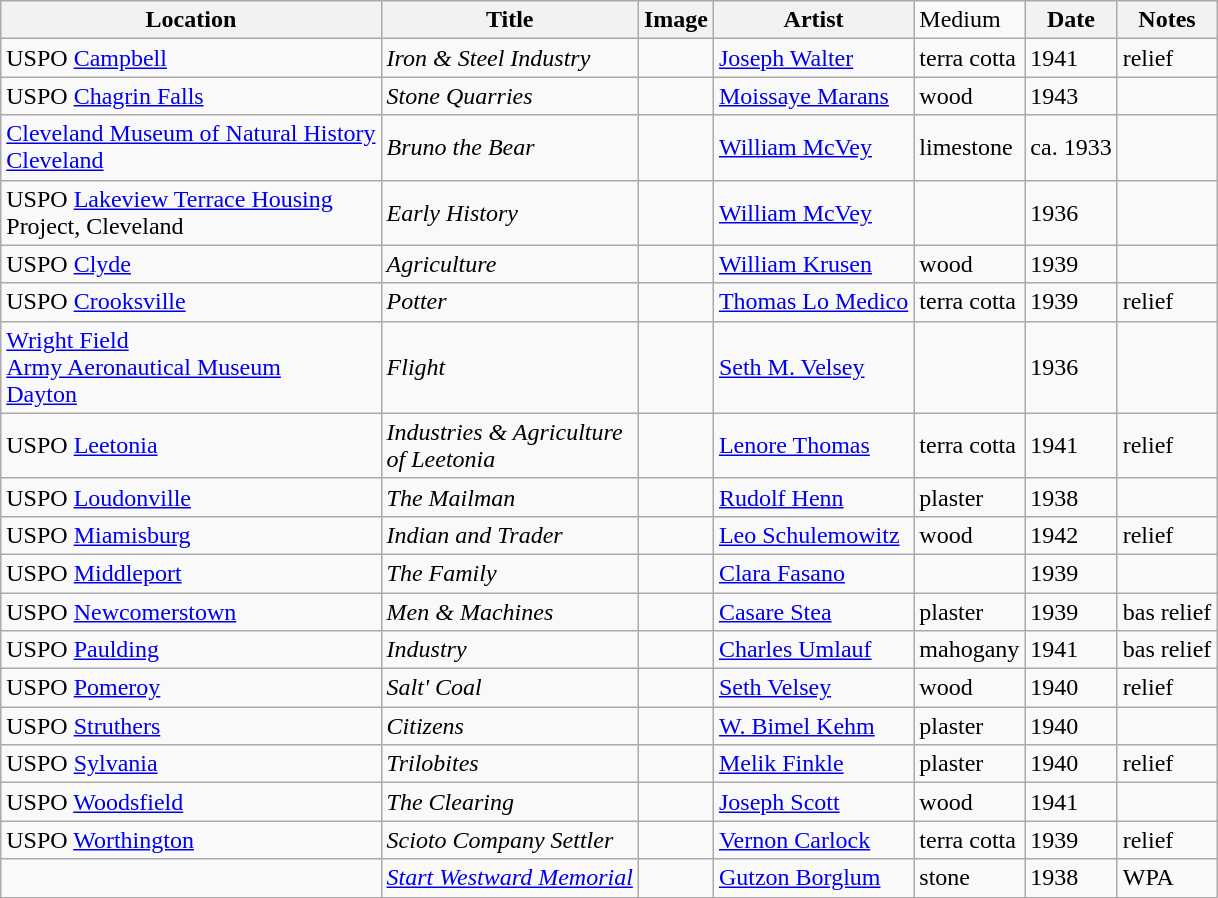<table class="wikitable sortable">
<tr>
<th>Location</th>
<th>Title</th>
<th>Image</th>
<th>Artist</th>
<td>Medium</td>
<th>Date</th>
<th>Notes</th>
</tr>
<tr>
<td>USPO <a href='#'>Campbell</a></td>
<td><em>Iron & Steel Industry</em></td>
<td></td>
<td><a href='#'>Joseph Walter</a></td>
<td>terra cotta</td>
<td>1941</td>
<td>relief</td>
</tr>
<tr>
<td>USPO <a href='#'>Chagrin Falls</a></td>
<td><em>Stone Quarries</em></td>
<td></td>
<td><a href='#'>Moissaye Marans</a></td>
<td>wood</td>
<td>1943</td>
<td></td>
</tr>
<tr>
<td><a href='#'>Cleveland Museum of Natural History</a><br> <a href='#'>Cleveland</a></td>
<td><em>Bruno the Bear</em></td>
<td></td>
<td><a href='#'>William McVey</a></td>
<td>limestone</td>
<td>ca. 1933</td>
<td></td>
</tr>
<tr>
<td>USPO <a href='#'>Lakeview Terrace Housing</a><br>Project, Cleveland</td>
<td><em>Early History</em></td>
<td></td>
<td><a href='#'>William McVey</a></td>
<td></td>
<td>1936</td>
<td></td>
</tr>
<tr>
<td>USPO <a href='#'>Clyde</a></td>
<td><em>Agriculture</em></td>
<td></td>
<td><a href='#'>William Krusen</a></td>
<td>wood</td>
<td>1939</td>
<td></td>
</tr>
<tr>
<td>USPO <a href='#'>Crooksville</a></td>
<td><em>Potter</em></td>
<td></td>
<td><a href='#'>Thomas Lo Medico</a></td>
<td>terra cotta</td>
<td>1939</td>
<td>relief</td>
</tr>
<tr>
<td><a href='#'>Wright Field</a><br><a href='#'>Army Aeronautical Museum</a><br><a href='#'>Dayton</a></td>
<td><em>Flight</em></td>
<td></td>
<td><a href='#'>Seth M. Velsey</a></td>
<td></td>
<td>1936</td>
<td></td>
</tr>
<tr>
<td>USPO <a href='#'>Leetonia</a></td>
<td><em>Industries & Agriculture<br>of Leetonia</em></td>
<td></td>
<td><a href='#'>Lenore Thomas</a></td>
<td>terra cotta</td>
<td>1941</td>
<td>relief</td>
</tr>
<tr>
<td>USPO <a href='#'>Loudonville</a></td>
<td><em>The Mailman</em></td>
<td></td>
<td><a href='#'>Rudolf Henn</a></td>
<td>plaster</td>
<td>1938</td>
<td></td>
</tr>
<tr>
<td>USPO <a href='#'>Miamisburg</a></td>
<td><em>Indian and Trader</em></td>
<td></td>
<td><a href='#'>Leo Schulemowitz</a></td>
<td>wood</td>
<td>1942</td>
<td>relief</td>
</tr>
<tr>
<td>USPO <a href='#'>Middleport</a></td>
<td><em>The Family</em></td>
<td></td>
<td><a href='#'>Clara Fasano</a></td>
<td></td>
<td>1939</td>
<td></td>
</tr>
<tr>
<td>USPO <a href='#'>Newcomerstown</a></td>
<td><em>Men & Machines</em></td>
<td></td>
<td><a href='#'>Casare Stea</a></td>
<td>plaster</td>
<td>1939</td>
<td>bas relief</td>
</tr>
<tr>
<td>USPO <a href='#'>Paulding</a></td>
<td><em>Industry</em></td>
<td></td>
<td><a href='#'>Charles Umlauf</a></td>
<td>mahogany</td>
<td>1941</td>
<td>bas relief</td>
</tr>
<tr>
<td>USPO <a href='#'>Pomeroy</a></td>
<td><em>Salt' Coal</em></td>
<td></td>
<td><a href='#'>Seth Velsey</a></td>
<td>wood</td>
<td>1940</td>
<td>relief</td>
</tr>
<tr>
<td>USPO <a href='#'>Struthers</a></td>
<td><em>Citizens</em></td>
<td></td>
<td><a href='#'>W. Bimel Kehm</a></td>
<td>plaster</td>
<td>1940</td>
<td></td>
</tr>
<tr>
<td>USPO <a href='#'>Sylvania</a></td>
<td><em>Trilobites</em></td>
<td></td>
<td><a href='#'>Melik Finkle</a></td>
<td>plaster</td>
<td>1940</td>
<td>relief</td>
</tr>
<tr>
<td>USPO <a href='#'>Woodsfield</a></td>
<td><em>The Clearing</em></td>
<td></td>
<td><a href='#'>Joseph Scott</a></td>
<td>wood</td>
<td>1941</td>
<td></td>
</tr>
<tr>
<td>USPO <a href='#'>Worthington</a></td>
<td><em>Scioto Company Settler</em></td>
<td></td>
<td><a href='#'>Vernon Carlock</a></td>
<td>terra cotta</td>
<td>1939</td>
<td>relief</td>
</tr>
<tr>
<td></td>
<td><em><a href='#'>Start Westward Memorial</a></em></td>
<td></td>
<td><a href='#'>Gutzon Borglum</a></td>
<td>stone</td>
<td>1938</td>
<td>WPA</td>
</tr>
</table>
